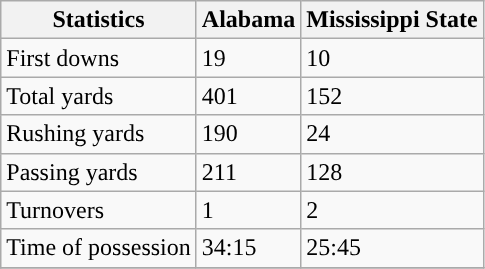<table class="wikitable" style="float: left;">
<tr>
<th>Statistics</th>
<th>Alabama</th>
<th>Mississippi State</th>
</tr>
<tr>
<td>First downs</td>
<td>19</td>
<td>10</td>
</tr>
<tr>
<td>Total yards</td>
<td>401</td>
<td>152</td>
</tr>
<tr>
<td>Rushing yards</td>
<td>190</td>
<td>24</td>
</tr>
<tr>
<td>Passing yards</td>
<td>211</td>
<td>128</td>
</tr>
<tr>
<td>Turnovers</td>
<td>1</td>
<td>2</td>
</tr>
<tr>
<td>Time of possession</td>
<td>34:15</td>
<td>25:45</td>
</tr>
<tr>
</tr>
</table>
